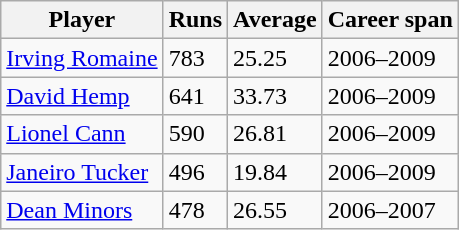<table class="wikitable">
<tr>
<th>Player</th>
<th>Runs</th>
<th>Average</th>
<th>Career span</th>
</tr>
<tr>
<td><a href='#'>Irving Romaine</a></td>
<td>783</td>
<td>25.25</td>
<td>2006–2009</td>
</tr>
<tr>
<td><a href='#'>David Hemp</a></td>
<td>641</td>
<td>33.73</td>
<td>2006–2009</td>
</tr>
<tr>
<td><a href='#'>Lionel Cann</a></td>
<td>590</td>
<td>26.81</td>
<td>2006–2009</td>
</tr>
<tr>
<td><a href='#'>Janeiro Tucker</a></td>
<td>496</td>
<td>19.84</td>
<td>2006–2009</td>
</tr>
<tr>
<td><a href='#'>Dean Minors</a></td>
<td>478</td>
<td>26.55</td>
<td>2006–2007</td>
</tr>
</table>
